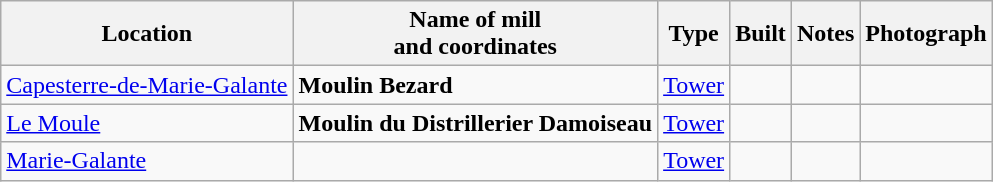<table class="wikitable">
<tr>
<th>Location</th>
<th>Name of mill<br>and coordinates</th>
<th>Type</th>
<th>Built</th>
<th>Notes</th>
<th>Photograph</th>
</tr>
<tr>
<td><a href='#'>Capesterre-de-Marie-Galante</a></td>
<td><strong>Moulin Bezard</strong></td>
<td><a href='#'>Tower</a></td>
<td></td>
<td></td>
<td></td>
</tr>
<tr>
<td><a href='#'>Le Moule</a></td>
<td><strong>Moulin du Distrillerier Damoiseau</strong></td>
<td><a href='#'>Tower</a></td>
<td></td>
<td></td>
<td></td>
</tr>
<tr>
<td><a href='#'>Marie-Galante</a></td>
<td></td>
<td><a href='#'>Tower</a></td>
<td></td>
<td></td>
<td></td>
</tr>
</table>
